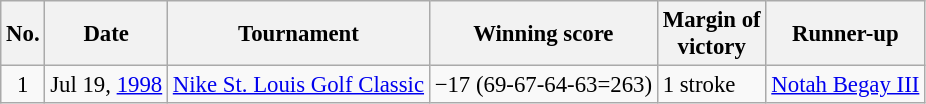<table class="wikitable" style="font-size:95%;">
<tr>
<th>No.</th>
<th>Date</th>
<th>Tournament</th>
<th>Winning score</th>
<th>Margin of<br>victory</th>
<th>Runner-up</th>
</tr>
<tr>
<td align=center>1</td>
<td align=right>Jul 19, <a href='#'>1998</a></td>
<td><a href='#'>Nike St. Louis Golf Classic</a></td>
<td>−17 (69-67-64-63=263)</td>
<td>1 stroke</td>
<td> <a href='#'>Notah Begay III</a></td>
</tr>
</table>
